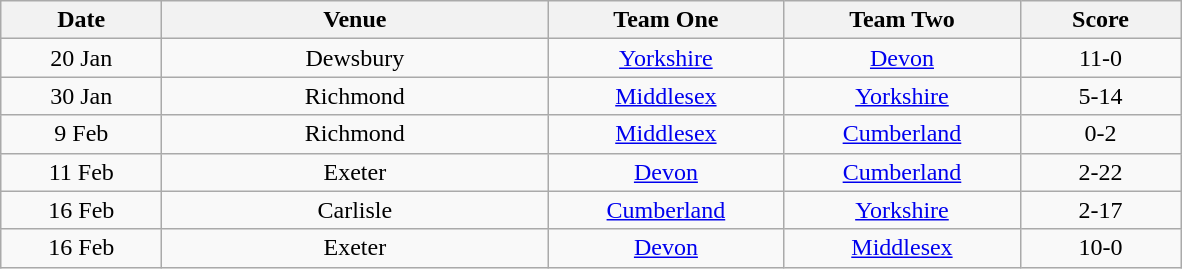<table class="wikitable" style="text-align: center">
<tr>
<th width=100>Date</th>
<th width=250>Venue</th>
<th width=150>Team One</th>
<th width=150>Team Two</th>
<th width=100>Score</th>
</tr>
<tr>
<td>20 Jan</td>
<td>Dewsbury</td>
<td><a href='#'>Yorkshire</a></td>
<td><a href='#'>Devon</a></td>
<td>11-0</td>
</tr>
<tr>
<td>30 Jan</td>
<td>Richmond</td>
<td><a href='#'>Middlesex</a></td>
<td><a href='#'>Yorkshire</a></td>
<td>5-14</td>
</tr>
<tr>
<td>9 Feb</td>
<td>Richmond</td>
<td><a href='#'>Middlesex</a></td>
<td><a href='#'>Cumberland</a></td>
<td>0-2</td>
</tr>
<tr>
<td>11 Feb</td>
<td>Exeter</td>
<td><a href='#'>Devon</a></td>
<td><a href='#'>Cumberland</a></td>
<td>2-22</td>
</tr>
<tr>
<td>16 Feb</td>
<td>Carlisle</td>
<td><a href='#'>Cumberland</a></td>
<td><a href='#'>Yorkshire</a></td>
<td>2-17</td>
</tr>
<tr>
<td>16 Feb</td>
<td>Exeter</td>
<td><a href='#'>Devon</a></td>
<td><a href='#'>Middlesex</a></td>
<td>10-0</td>
</tr>
</table>
